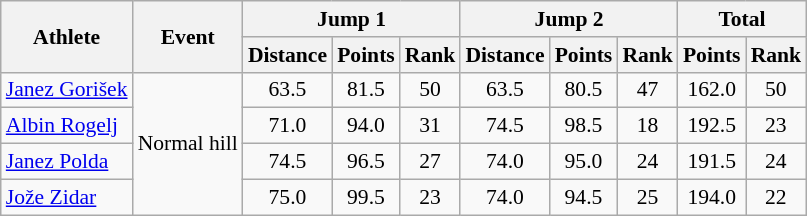<table class="wikitable" style="font-size:90%">
<tr>
<th rowspan="2">Athlete</th>
<th rowspan="2">Event</th>
<th colspan="3">Jump 1</th>
<th colspan="3">Jump 2</th>
<th colspan="2">Total</th>
</tr>
<tr>
<th>Distance</th>
<th>Points</th>
<th>Rank</th>
<th>Distance</th>
<th>Points</th>
<th>Rank</th>
<th>Points</th>
<th>Rank</th>
</tr>
<tr>
<td><a href='#'>Janez Gorišek</a></td>
<td rowspan="4">Normal hill</td>
<td align="center">63.5</td>
<td align="center">81.5</td>
<td align="center">50</td>
<td align="center">63.5</td>
<td align="center">80.5</td>
<td align="center">47</td>
<td align="center">162.0</td>
<td align="center">50</td>
</tr>
<tr>
<td><a href='#'>Albin Rogelj</a></td>
<td align="center">71.0</td>
<td align="center">94.0</td>
<td align="center">31</td>
<td align="center">74.5</td>
<td align="center">98.5</td>
<td align="center">18</td>
<td align="center">192.5</td>
<td align="center">23</td>
</tr>
<tr>
<td><a href='#'>Janez Polda</a></td>
<td align="center">74.5</td>
<td align="center">96.5</td>
<td align="center">27</td>
<td align="center">74.0</td>
<td align="center">95.0</td>
<td align="center">24</td>
<td align="center">191.5</td>
<td align="center">24</td>
</tr>
<tr>
<td><a href='#'>Jože Zidar</a></td>
<td align="center">75.0</td>
<td align="center">99.5</td>
<td align="center">23</td>
<td align="center">74.0</td>
<td align="center">94.5</td>
<td align="center">25</td>
<td align="center">194.0</td>
<td align="center">22</td>
</tr>
</table>
